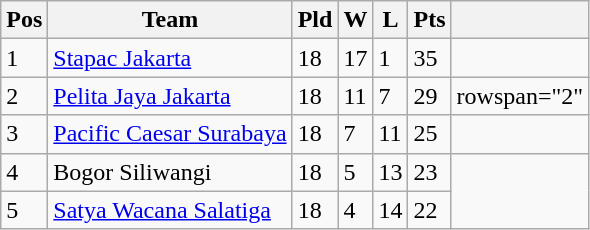<table class="wikitable">
<tr>
<th>Pos</th>
<th>Team</th>
<th>Pld</th>
<th>W</th>
<th>L</th>
<th>Pts</th>
<th></th>
</tr>
<tr>
<td>1</td>
<td><a href='#'>Stapac Jakarta</a></td>
<td>18</td>
<td>17</td>
<td>1</td>
<td>35</td>
<td></td>
</tr>
<tr>
<td>2</td>
<td><a href='#'>Pelita Jaya Jakarta</a></td>
<td>18</td>
<td>11</td>
<td>7</td>
<td>29</td>
<td>rowspan="2" </td>
</tr>
<tr>
<td>3</td>
<td><a href='#'>Pacific Caesar Surabaya</a></td>
<td>18</td>
<td>7</td>
<td>11</td>
<td>25</td>
</tr>
<tr>
<td>4</td>
<td>Bogor Siliwangi</td>
<td>18</td>
<td>5</td>
<td>13</td>
<td>23</td>
<td rowspan="2"></td>
</tr>
<tr>
<td>5</td>
<td><a href='#'>Satya Wacana Salatiga</a></td>
<td>18</td>
<td>4</td>
<td>14</td>
<td>22</td>
</tr>
</table>
